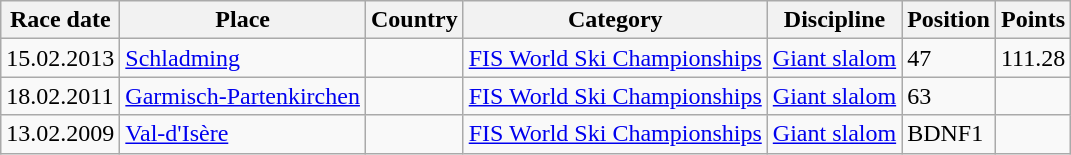<table class="wikitable">
<tr>
<th>Race date</th>
<th>Place</th>
<th>Country</th>
<th>Category</th>
<th>Discipline</th>
<th>Position</th>
<th>Points</th>
</tr>
<tr>
<td>15.02.2013</td>
<td><a href='#'>Schladming</a></td>
<td></td>
<td><a href='#'>FIS World Ski Championships</a></td>
<td><a href='#'>Giant slalom</a></td>
<td>47</td>
<td>111.28</td>
</tr>
<tr>
<td>18.02.2011</td>
<td><a href='#'>Garmisch-Partenkirchen</a></td>
<td></td>
<td><a href='#'>FIS World Ski Championships</a></td>
<td><a href='#'>Giant slalom</a></td>
<td>63</td>
<td></td>
</tr>
<tr>
<td>13.02.2009</td>
<td><a href='#'>Val-d'Isère</a></td>
<td></td>
<td><a href='#'>FIS World Ski Championships</a></td>
<td><a href='#'>Giant slalom</a></td>
<td>BDNF1</td>
<td></td>
</tr>
</table>
